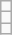<table class="wikitable">
<tr>
<td></td>
</tr>
<tr>
<td></td>
</tr>
<tr>
<td></td>
</tr>
</table>
